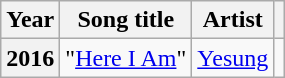<table class="wikitable plainrowheaders">
<tr>
<th scope="col">Year</th>
<th scope="col">Song title</th>
<th scope="col">Artist</th>
<th scope="col" class="unsortable"></th>
</tr>
<tr>
<th scope="row">2016</th>
<td>"<a href='#'>Here I Am</a>"</td>
<td><a href='#'>Yesung</a></td>
<td style="text-align:center"></td>
</tr>
</table>
